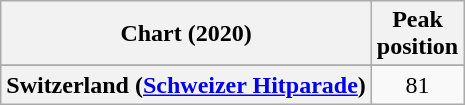<table class="wikitable sortable plainrowheaders" style="text-align:center">
<tr>
<th scope="col">Chart (2020)</th>
<th scope="col">Peak<br>position</th>
</tr>
<tr>
</tr>
<tr>
<th scope="row">Switzerland (<a href='#'>Schweizer Hitparade</a>)</th>
<td style="text-align:center;">81</td>
</tr>
</table>
